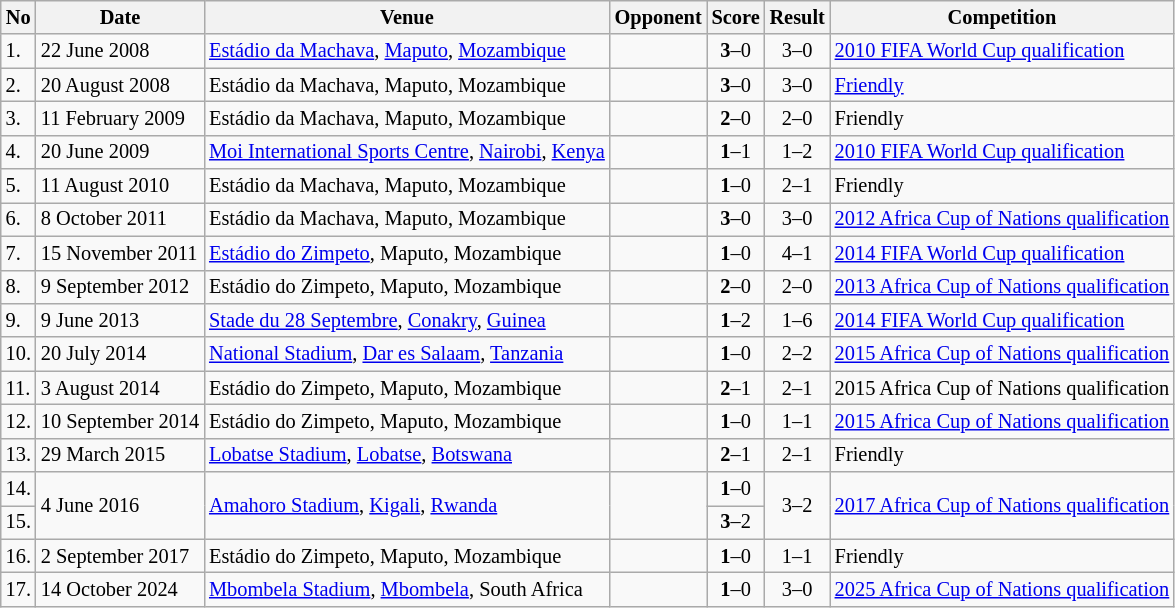<table class="wikitable" style="font-size:85%;">
<tr>
<th>No</th>
<th>Date</th>
<th>Venue</th>
<th>Opponent</th>
<th>Score</th>
<th>Result</th>
<th>Competition</th>
</tr>
<tr>
<td>1.</td>
<td>22 June 2008</td>
<td><a href='#'>Estádio da Machava</a>, <a href='#'>Maputo</a>, <a href='#'>Mozambique</a></td>
<td></td>
<td align=center><strong>3</strong>–0</td>
<td align=center>3–0</td>
<td><a href='#'>2010 FIFA World Cup qualification</a></td>
</tr>
<tr>
<td>2.</td>
<td>20 August 2008</td>
<td>Estádio da Machava, Maputo, Mozambique</td>
<td></td>
<td align=center><strong>3</strong>–0</td>
<td align=center>3–0</td>
<td><a href='#'>Friendly</a></td>
</tr>
<tr>
<td>3.</td>
<td>11 February 2009</td>
<td>Estádio da Machava, Maputo, Mozambique</td>
<td></td>
<td align=center><strong>2</strong>–0</td>
<td align=center>2–0</td>
<td>Friendly</td>
</tr>
<tr>
<td>4.</td>
<td>20 June 2009</td>
<td><a href='#'>Moi International Sports Centre</a>, <a href='#'>Nairobi</a>, <a href='#'>Kenya</a></td>
<td></td>
<td align=center><strong>1</strong>–1</td>
<td align=center>1–2</td>
<td><a href='#'>2010 FIFA World Cup qualification</a></td>
</tr>
<tr>
<td>5.</td>
<td>11 August 2010</td>
<td>Estádio da Machava, Maputo, Mozambique</td>
<td></td>
<td align=center><strong>1</strong>–0</td>
<td align=center>2–1</td>
<td>Friendly</td>
</tr>
<tr>
<td>6.</td>
<td>8 October 2011</td>
<td>Estádio da Machava, Maputo, Mozambique</td>
<td></td>
<td align=center><strong>3</strong>–0</td>
<td align=center>3–0</td>
<td><a href='#'>2012 Africa Cup of Nations qualification</a></td>
</tr>
<tr>
<td>7.</td>
<td>15 November 2011</td>
<td><a href='#'>Estádio do Zimpeto</a>, Maputo, Mozambique</td>
<td></td>
<td align=center><strong>1</strong>–0</td>
<td align=center>4–1</td>
<td><a href='#'>2014 FIFA World Cup qualification</a></td>
</tr>
<tr>
<td>8.</td>
<td>9 September 2012</td>
<td>Estádio do Zimpeto, Maputo, Mozambique</td>
<td></td>
<td align=center><strong>2</strong>–0</td>
<td align=center>2–0</td>
<td><a href='#'>2013 Africa Cup of Nations qualification</a></td>
</tr>
<tr>
<td>9.</td>
<td>9 June 2013</td>
<td><a href='#'>Stade du 28 Septembre</a>, <a href='#'>Conakry</a>, <a href='#'>Guinea</a></td>
<td></td>
<td align=center><strong>1</strong>–2</td>
<td align=center>1–6</td>
<td><a href='#'>2014 FIFA World Cup qualification</a></td>
</tr>
<tr>
<td>10.</td>
<td>20 July 2014</td>
<td><a href='#'>National Stadium</a>, <a href='#'>Dar es Salaam</a>, <a href='#'>Tanzania</a></td>
<td></td>
<td align=center><strong>1</strong>–0</td>
<td align=center>2–2</td>
<td><a href='#'>2015 Africa Cup of Nations qualification</a></td>
</tr>
<tr>
<td>11.</td>
<td>3 August 2014</td>
<td>Estádio do Zimpeto, Maputo, Mozambique</td>
<td></td>
<td align=center><strong>2</strong>–1</td>
<td align=center>2–1</td>
<td>2015 Africa Cup of Nations qualification</td>
</tr>
<tr>
<td>12.</td>
<td>10 September 2014</td>
<td>Estádio do Zimpeto, Maputo, Mozambique</td>
<td></td>
<td align=center><strong>1</strong>–0</td>
<td align=center>1–1</td>
<td><a href='#'>2015 Africa Cup of Nations qualification</a></td>
</tr>
<tr>
<td>13.</td>
<td>29 March 2015</td>
<td><a href='#'>Lobatse Stadium</a>, <a href='#'>Lobatse</a>, <a href='#'>Botswana</a></td>
<td></td>
<td align=center><strong>2</strong>–1</td>
<td align=center>2–1</td>
<td>Friendly</td>
</tr>
<tr>
<td>14.</td>
<td rowspan="2">4 June 2016</td>
<td rowspan="2"><a href='#'>Amahoro Stadium</a>, <a href='#'>Kigali</a>, <a href='#'>Rwanda</a></td>
<td rowspan="2"></td>
<td align=center><strong>1</strong>–0</td>
<td rowspan="2" style="text-align:center">3–2</td>
<td rowspan="2"><a href='#'>2017 Africa Cup of Nations qualification</a></td>
</tr>
<tr>
<td>15.</td>
<td align=center><strong>3</strong>–2</td>
</tr>
<tr>
<td>16.</td>
<td>2 September 2017</td>
<td>Estádio do Zimpeto, Maputo, Mozambique</td>
<td></td>
<td align=center><strong>1</strong>–0</td>
<td align=center>1–1</td>
<td>Friendly</td>
</tr>
<tr>
<td>17.</td>
<td>14 October 2024</td>
<td><a href='#'>Mbombela Stadium</a>, <a href='#'>Mbombela</a>, South Africa</td>
<td></td>
<td align=center><strong>1</strong>–0</td>
<td align=center>3–0</td>
<td><a href='#'>2025 Africa Cup of Nations qualification</a></td>
</tr>
</table>
